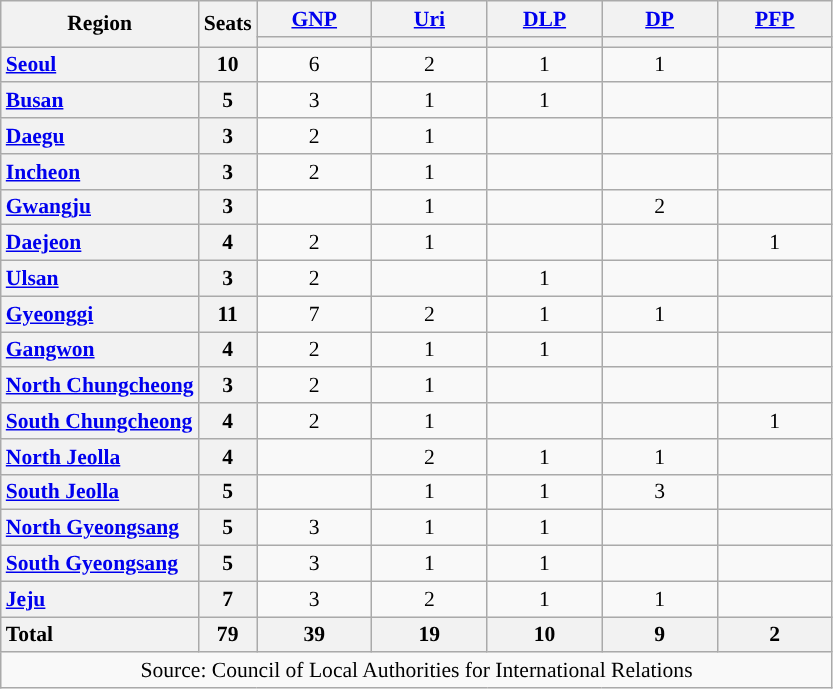<table class="wikitable" style="text-align:center; font-size: 0.9em;">
<tr>
<th rowspan="2">Region</th>
<th rowspan="2">Seats</th>
<th class="unsortable" style="width:70px;"><a href='#'>GNP</a></th>
<th class="unsortable" style="width:70px;"><a href='#'>Uri</a></th>
<th class="unsortable" style="width:70px;"><a href='#'>DLP</a></th>
<th class="unsortable" style="width:70px;"><a href='#'>DP</a></th>
<th class="unsortable" style="width:70px;"><a href='#'>PFP</a></th>
</tr>
<tr>
<th style="background:"></th>
<th style="background:"></th>
<th style="background:"></th>
<th style="background:"></th>
<th style="background:"></th>
</tr>
<tr>
<th style="text-align: left;"><a href='#'>Seoul</a></th>
<th>10</th>
<td>6</td>
<td>2</td>
<td>1</td>
<td>1</td>
<td></td>
</tr>
<tr>
<th style="text-align: left;"><a href='#'>Busan</a></th>
<th>5</th>
<td>3</td>
<td>1</td>
<td>1</td>
<td></td>
<td></td>
</tr>
<tr>
<th style="text-align: left;"><a href='#'>Daegu</a></th>
<th>3</th>
<td>2</td>
<td>1</td>
<td></td>
<td></td>
<td></td>
</tr>
<tr>
<th style="text-align: left;"><a href='#'>Incheon</a></th>
<th>3</th>
<td>2</td>
<td>1</td>
<td></td>
<td></td>
<td></td>
</tr>
<tr>
<th style="text-align: left;"><a href='#'>Gwangju</a></th>
<th>3</th>
<td></td>
<td>1</td>
<td></td>
<td>2</td>
<td></td>
</tr>
<tr>
<th style="text-align: left;"><a href='#'>Daejeon</a></th>
<th>4</th>
<td>2</td>
<td>1</td>
<td></td>
<td></td>
<td>1</td>
</tr>
<tr>
<th style="text-align: left;"><a href='#'>Ulsan</a></th>
<th>3</th>
<td>2</td>
<td></td>
<td>1</td>
<td></td>
<td></td>
</tr>
<tr>
<th style="text-align: left;"><a href='#'>Gyeonggi</a></th>
<th>11</th>
<td>7</td>
<td>2</td>
<td>1</td>
<td>1</td>
<td></td>
</tr>
<tr>
<th style="text-align: left;"><a href='#'>Gangwon</a></th>
<th>4</th>
<td>2</td>
<td>1</td>
<td>1</td>
<td></td>
<td></td>
</tr>
<tr>
<th style="text-align: left;"><a href='#'>North Chungcheong</a></th>
<th>3</th>
<td>2</td>
<td>1</td>
<td></td>
<td></td>
<td></td>
</tr>
<tr>
<th style="text-align: left;"><a href='#'>South Chungcheong</a></th>
<th>4</th>
<td>2</td>
<td>1</td>
<td></td>
<td></td>
<td>1</td>
</tr>
<tr>
<th style="text-align: left;"><a href='#'>North Jeolla</a></th>
<th>4</th>
<td></td>
<td>2</td>
<td>1</td>
<td>1</td>
<td></td>
</tr>
<tr>
<th style="text-align: left;"><a href='#'>South Jeolla</a></th>
<th>5</th>
<td></td>
<td>1</td>
<td>1</td>
<td>3</td>
<td></td>
</tr>
<tr>
<th style="text-align: left;"><a href='#'>North Gyeongsang</a></th>
<th>5</th>
<td>3</td>
<td>1</td>
<td>1</td>
<td></td>
<td></td>
</tr>
<tr>
<th style="text-align: left;"><a href='#'>South Gyeongsang</a></th>
<th>5</th>
<td>3</td>
<td>1</td>
<td>1</td>
<td></td>
<td></td>
</tr>
<tr>
<th style="text-align: left;"><a href='#'>Jeju</a></th>
<th>7</th>
<td>3</td>
<td>2</td>
<td>1</td>
<td>1</td>
<td></td>
</tr>
<tr class="sortbottom">
<th style="text-align: left;">Total</th>
<th>79</th>
<th>39</th>
<th>19</th>
<th>10</th>
<th>9</th>
<th>2</th>
</tr>
<tr>
<td colspan="7">Source: Council of Local Authorities for International Relations</td>
</tr>
</table>
